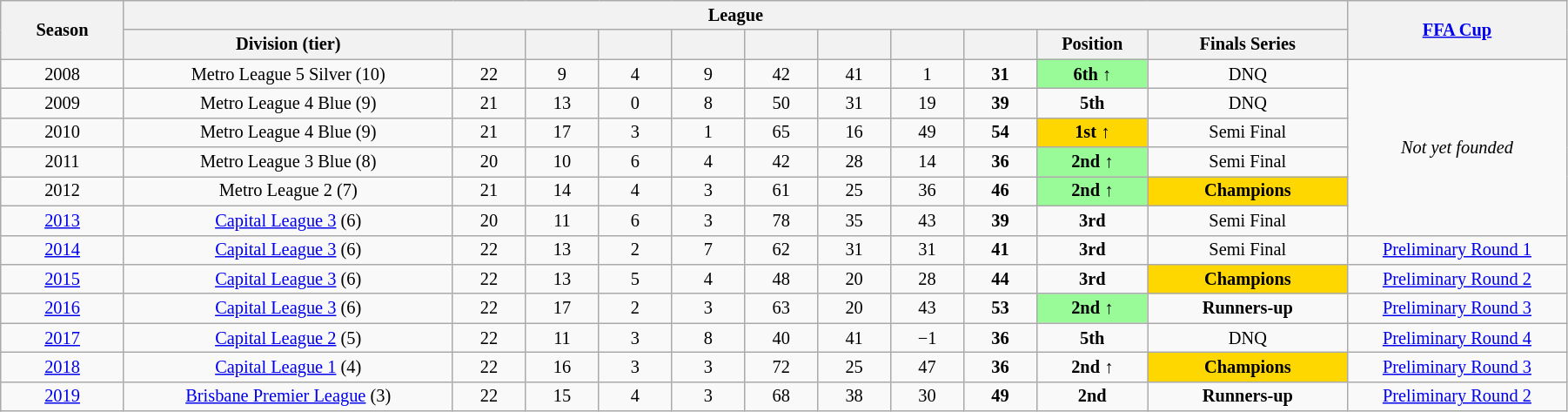<table class="wikitable" style="text-align:center; font-size:85%;width:95%; text-align:center">
<tr>
<th rowspan=2 width=3%>Season</th>
<th rowspan=1 colspan=11 width=28%>League</th>
<th rowspan=2 width=6%><a href='#'>FFA Cup</a></th>
</tr>
<tr>
<th width=9%>Division (tier)</th>
<th width=2%></th>
<th width=2%></th>
<th width=2%></th>
<th width=2%></th>
<th width=2%></th>
<th width=2%></th>
<th width=2%></th>
<th width=2%></th>
<th width=2%>Position</th>
<th width=5%>Finals Series</th>
</tr>
<tr>
<td>2008</td>
<td>Metro League 5 Silver (10)</td>
<td>22</td>
<td>9</td>
<td>4</td>
<td>9</td>
<td>42</td>
<td>41</td>
<td>1</td>
<td><strong>31</strong></td>
<td bgcolor=palegreen><strong>6th ↑</strong></td>
<td>DNQ</td>
<td rowspan=6><em>Not yet founded</em></td>
</tr>
<tr>
<td>2009</td>
<td>Metro League 4 Blue (9)</td>
<td>21</td>
<td>13</td>
<td>0</td>
<td>8</td>
<td>50</td>
<td>31</td>
<td>19</td>
<td><strong>39</strong></td>
<td><strong>5th</strong></td>
<td>DNQ</td>
</tr>
<tr>
<td>2010</td>
<td>Metro League 4 Blue (9)</td>
<td>21</td>
<td>17</td>
<td>3</td>
<td>1</td>
<td>65</td>
<td>16</td>
<td>49</td>
<td><strong>54</strong></td>
<td bgcolor=gold><strong>1st ↑</strong></td>
<td>Semi Final</td>
</tr>
<tr>
<td>2011</td>
<td>Metro League 3 Blue (8)</td>
<td>20</td>
<td>10</td>
<td>6</td>
<td>4</td>
<td>42</td>
<td>28</td>
<td>14</td>
<td><strong>36</strong></td>
<td bgcolor=palegreen><strong>2nd ↑</strong></td>
<td>Semi Final</td>
</tr>
<tr>
<td>2012</td>
<td>Metro League 2 (7)</td>
<td>21</td>
<td>14</td>
<td>4</td>
<td>3</td>
<td>61</td>
<td>25</td>
<td>36</td>
<td><strong>46</strong></td>
<td bgcolor=palegreen><strong>2nd ↑</strong></td>
<td bgcolor=gold><strong>Champions</strong></td>
</tr>
<tr>
<td><a href='#'>2013</a></td>
<td><a href='#'>Capital League 3</a>  (6)</td>
<td>20</td>
<td>11</td>
<td>6</td>
<td>3</td>
<td>78</td>
<td>35</td>
<td>43</td>
<td><strong>39</strong></td>
<td><strong>3rd</strong></td>
<td>Semi Final</td>
</tr>
<tr>
<td><a href='#'>2014</a></td>
<td><a href='#'>Capital League 3</a>  (6)</td>
<td>22</td>
<td>13</td>
<td>2</td>
<td>7</td>
<td>62</td>
<td>31</td>
<td>31</td>
<td><strong>41</strong></td>
<td><strong>3rd</strong></td>
<td>Semi Final</td>
<td><a href='#'>Preliminary Round 1</a></td>
</tr>
<tr>
<td><a href='#'>2015</a></td>
<td><a href='#'>Capital League 3</a>  (6)</td>
<td>22</td>
<td>13</td>
<td>5</td>
<td>4</td>
<td>48</td>
<td>20</td>
<td>28</td>
<td><strong>44</strong></td>
<td><strong>3rd</strong></td>
<td bgcolor=gold><strong>Champions</strong></td>
<td><a href='#'>Preliminary Round 2</a></td>
</tr>
<tr>
<td><a href='#'>2016</a></td>
<td><a href='#'>Capital League 3</a>  (6)</td>
<td>22</td>
<td>17</td>
<td>2</td>
<td>3</td>
<td>63</td>
<td>20</td>
<td>43</td>
<td><strong>53</strong></td>
<td bgcolor=palegreen><strong>2nd ↑</strong></td>
<td><strong>Runners-up</strong></td>
<td><a href='#'>Preliminary Round 3</a></td>
</tr>
<tr>
<td><a href='#'>2017</a></td>
<td><a href='#'>Capital League 2</a>  (5)</td>
<td>22</td>
<td>11</td>
<td>3</td>
<td>8</td>
<td>40</td>
<td>41</td>
<td>−1</td>
<td><strong>36</strong></td>
<td><strong>5th</strong></td>
<td>DNQ</td>
<td><a href='#'>Preliminary Round 4</a></td>
</tr>
<tr>
<td><a href='#'>2018</a></td>
<td><a href='#'>Capital League 1</a>  (4)</td>
<td>22</td>
<td>16</td>
<td>3</td>
<td>3</td>
<td>72</td>
<td>25</td>
<td>47</td>
<td><strong>36</strong></td>
<td><strong>2nd ↑</strong></td>
<td bgcolor=gold><strong>Champions</strong></td>
<td><a href='#'>Preliminary Round 3</a></td>
</tr>
<tr>
<td><a href='#'>2019</a></td>
<td><a href='#'>Brisbane Premier League</a>  (3)</td>
<td>22</td>
<td>15</td>
<td>4</td>
<td>3</td>
<td>68</td>
<td>38</td>
<td>30</td>
<td><strong>49</strong></td>
<td><strong>2nd</strong></td>
<td><strong>Runners-up</strong></td>
<td><a href='#'>Preliminary Round 2</a></td>
</tr>
</table>
